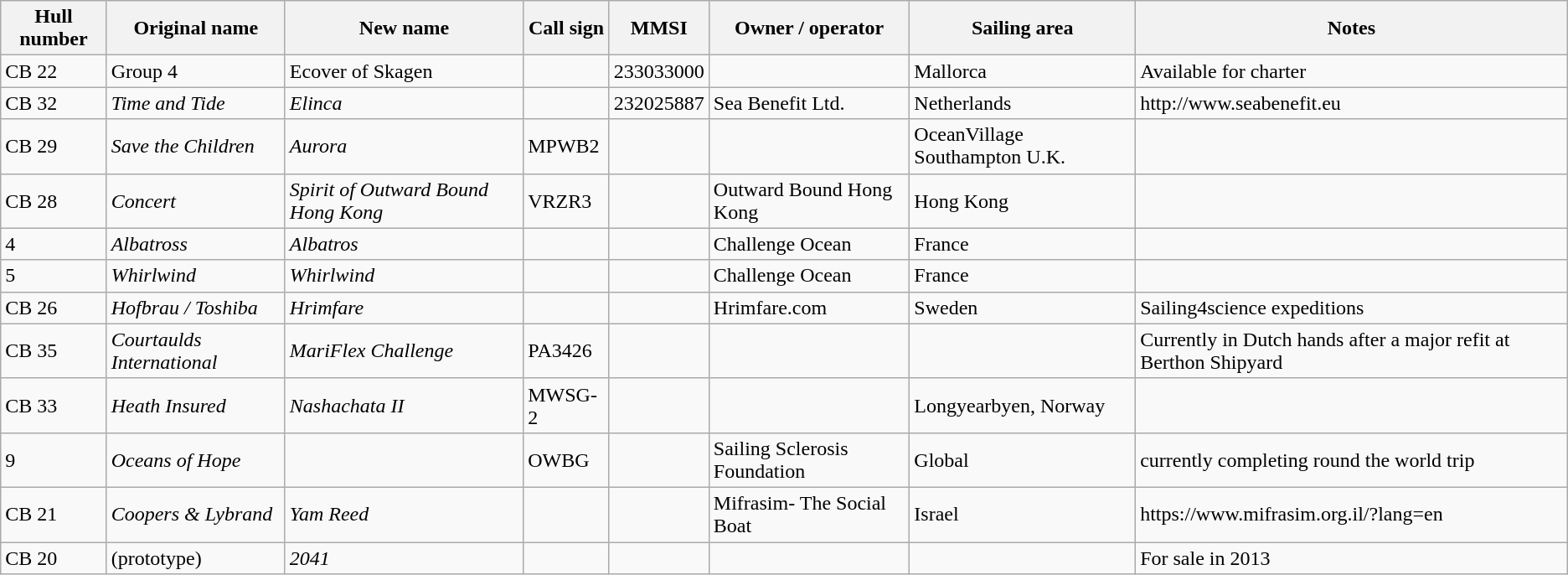<table class="wikitable">
<tr>
<th>Hull number</th>
<th>Original name</th>
<th>New name</th>
<th>Call sign</th>
<th>MMSI</th>
<th>Owner / operator</th>
<th>Sailing area</th>
<th>Notes</th>
</tr>
<tr>
<td>CB 22</td>
<td>Group 4</td>
<td>Ecover of Skagen</td>
<td></td>
<td>233033000</td>
<td></td>
<td>Mallorca</td>
<td>Available for charter</td>
</tr>
<tr>
<td>CB 32</td>
<td><em>Time and Tide</em></td>
<td><em>Elinca</em></td>
<td></td>
<td>232025887</td>
<td>Sea Benefit Ltd.</td>
<td>Netherlands</td>
<td>http://www.seabenefit.eu </td>
</tr>
<tr>
<td>CB 29</td>
<td><em>Save the Children</em></td>
<td><em>Aurora</em></td>
<td>MPWB2</td>
<td> </td>
<td></td>
<td>OceanVillage Southampton U.K.</td>
<td></td>
</tr>
<tr>
<td>CB 28</td>
<td><em>Concert</em></td>
<td><em>Spirit of Outward Bound Hong Kong</em></td>
<td>VRZR3</td>
<td> </td>
<td>Outward Bound Hong Kong</td>
<td>Hong Kong</td>
<td></td>
</tr>
<tr>
<td>4</td>
<td><em>Albatross</em></td>
<td><em>Albatros</em></td>
<td></td>
<td> </td>
<td>Challenge Ocean</td>
<td>France</td>
<td></td>
</tr>
<tr>
<td>5</td>
<td><em>Whirlwind</em></td>
<td><em>Whirlwind</em></td>
<td></td>
<td> </td>
<td>Challenge Ocean</td>
<td>France</td>
<td></td>
</tr>
<tr>
<td>CB 26</td>
<td><em>Hofbrau / Toshiba</em></td>
<td><em>Hrimfare</em></td>
<td></td>
<td></td>
<td>Hrimfare.com</td>
<td>Sweden</td>
<td>Sailing4science expeditions</td>
</tr>
<tr>
<td>CB 35</td>
<td><em>Courtaulds International</em></td>
<td><em>MariFlex Challenge</em></td>
<td>PA3426</td>
<td> </td>
<td></td>
<td></td>
<td>Currently in Dutch hands after a major refit at Berthon Shipyard </td>
</tr>
<tr>
<td>CB 33</td>
<td><em>Heath Insured</em></td>
<td><em>Nashachata II</em></td>
<td>MWSG-2</td>
<td> </td>
<td></td>
<td>Longyearbyen, Norway</td>
<td></td>
</tr>
<tr>
<td>9</td>
<td><em>Oceans of Hope</em></td>
<td></td>
<td>OWBG</td>
<td> </td>
<td>Sailing Sclerosis Foundation</td>
<td>Global</td>
<td>currently completing round the world trip </td>
</tr>
<tr>
<td>CB 21</td>
<td><em>Coopers & Lybrand</em></td>
<td><em>Yam Reed</em></td>
<td></td>
<td></td>
<td>Mifrasim- The Social Boat</td>
<td>Israel</td>
<td>https://www.mifrasim.org.il/?lang=en </td>
</tr>
<tr>
<td>CB 20</td>
<td>(prototype)</td>
<td><em>2041</em></td>
<td></td>
<td></td>
<td></td>
<td></td>
<td>For sale in 2013</td>
</tr>
</table>
